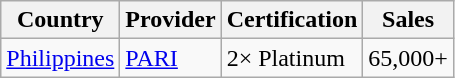<table class="wikitable">
<tr>
<th>Country</th>
<th>Provider</th>
<th>Certification</th>
<th>Sales</th>
</tr>
<tr>
<td><a href='#'>Philippines</a></td>
<td><a href='#'>PARI</a></td>
<td>2× Platinum</td>
<td>65,000+</td>
</tr>
</table>
